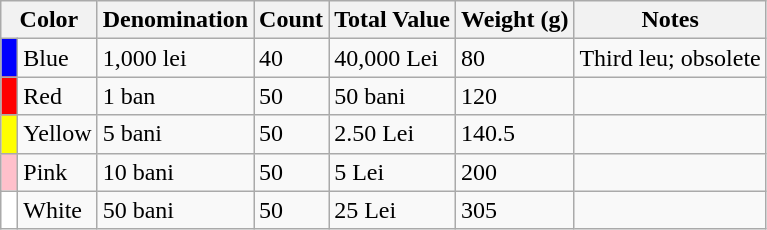<table class="wikitable">
<tr>
<th colspan=2>Color</th>
<th>Denomination</th>
<th>Count</th>
<th>Total Value</th>
<th>Weight (g)</th>
<th>Notes</th>
</tr>
<tr>
<td style="background:Blue"> </td>
<td>Blue</td>
<td>1,000 lei</td>
<td>40</td>
<td>40,000 Lei</td>
<td>80</td>
<td>Third leu; obsolete</td>
</tr>
<tr>
<td style="background:Red"> </td>
<td>Red</td>
<td>1 ban</td>
<td>50</td>
<td>50 bani</td>
<td>120</td>
<td></td>
</tr>
<tr>
<td style="background:Yellow"></td>
<td>Yellow</td>
<td>5 bani</td>
<td>50</td>
<td>2.50 Lei</td>
<td>140.5</td>
<td></td>
</tr>
<tr>
<td style="background:Pink"></td>
<td>Pink</td>
<td>10 bani</td>
<td>50</td>
<td>5 Lei</td>
<td>200</td>
<td></td>
</tr>
<tr>
<td style="background:White"></td>
<td>White</td>
<td>50 bani</td>
<td>50</td>
<td>25 Lei</td>
<td>305</td>
<td></td>
</tr>
</table>
